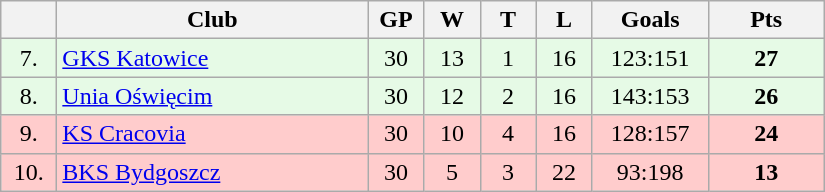<table class="wikitable">
<tr>
<th width="30"></th>
<th width="200">Club</th>
<th width="30">GP</th>
<th width="30">W</th>
<th width="30">T</th>
<th width="30">L</th>
<th width="70">Goals</th>
<th width="70">Pts</th>
</tr>
<tr bgcolor="#e6fae6" align="center">
<td>7.</td>
<td align="left"><a href='#'>GKS Katowice</a></td>
<td>30</td>
<td>13</td>
<td>1</td>
<td>16</td>
<td>123:151</td>
<td><strong>27</strong></td>
</tr>
<tr bgcolor="#e6fae6" align="center">
<td>8.</td>
<td align="left"><a href='#'>Unia Oświęcim</a></td>
<td>30</td>
<td>12</td>
<td>2</td>
<td>16</td>
<td>143:153</td>
<td><strong>26</strong></td>
</tr>
<tr bgcolor="#FFCCCC" align="center">
<td>9.</td>
<td align="left"><a href='#'>KS Cracovia</a></td>
<td>30</td>
<td>10</td>
<td>4</td>
<td>16</td>
<td>128:157</td>
<td><strong>24</strong></td>
</tr>
<tr bgcolor="#FFCCCC" align="center">
<td>10.</td>
<td align="left"><a href='#'>BKS Bydgoszcz</a></td>
<td>30</td>
<td>5</td>
<td>3</td>
<td>22</td>
<td>93:198</td>
<td><strong>13</strong></td>
</tr>
</table>
